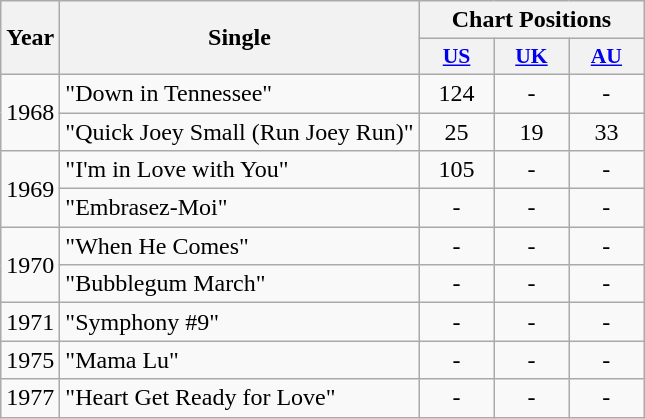<table class="wikitable">
<tr>
<th rowspan="2">Year</th>
<th rowspan="2">Single</th>
<th colspan="3">Chart Positions</th>
</tr>
<tr>
<th scope="col" style="width:3em;font-size:90%;"><a href='#'>US</a></th>
<th scope="col" style="width:3em;font-size:90%;"><a href='#'>UK</a></th>
<th scope="col" style="width:3em;font-size:90%;"><a href='#'>AU</a></th>
</tr>
<tr>
<td rowspan="2">1968</td>
<td>"Down in Tennessee"</td>
<td align="center">124</td>
<td align="center">-</td>
<td align="center">-</td>
</tr>
<tr>
<td>"Quick Joey Small (Run Joey Run)"</td>
<td align="center">25</td>
<td align="center">19</td>
<td align="center">33</td>
</tr>
<tr>
<td rowspan="2">1969</td>
<td>"I'm in Love with You"</td>
<td align="center">105</td>
<td align="center">-</td>
<td align="center">-</td>
</tr>
<tr>
<td>"Embrasez-Moi"</td>
<td align="center">-</td>
<td align="center">-</td>
<td align="center">-</td>
</tr>
<tr>
<td rowspan="2">1970</td>
<td>"When He Comes"</td>
<td align="center">-</td>
<td align="center">-</td>
<td align="center">-</td>
</tr>
<tr>
<td>"Bubblegum March"</td>
<td align="center">-</td>
<td align="center">-</td>
<td align="center">-</td>
</tr>
<tr>
<td rowspan="1">1971</td>
<td>"Symphony #9"</td>
<td align="center">-</td>
<td align="center">-</td>
<td align="center">-</td>
</tr>
<tr>
<td rowspan="1">1975</td>
<td>"Mama Lu"</td>
<td align="center">-</td>
<td align="center">-</td>
<td align="center">-</td>
</tr>
<tr>
<td rowspan="1">1977</td>
<td>"Heart Get Ready for Love"</td>
<td align="center">-</td>
<td align="center">-</td>
<td align="center">-</td>
</tr>
</table>
